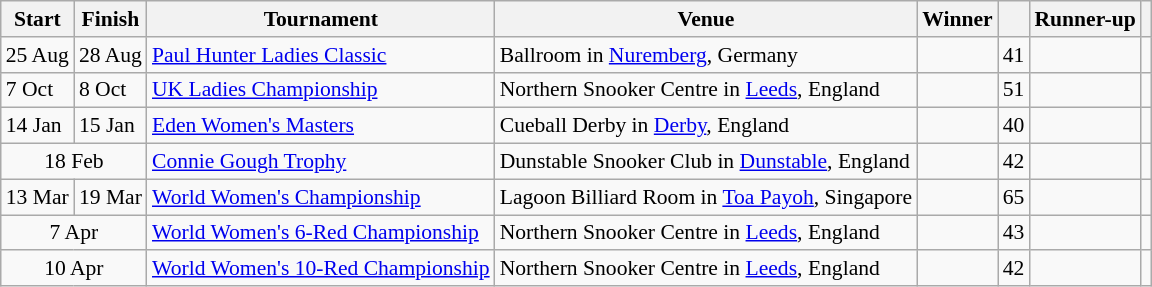<table class="wikitable" style="font-size: 90%">
<tr>
<th>Start</th>
<th>Finish</th>
<th>Tournament</th>
<th>Venue</th>
<th>Winner</th>
<th></th>
<th>Runner-up</th>
<th></th>
</tr>
<tr>
<td>25 Aug</td>
<td>28 Aug</td>
<td><a href='#'>Paul Hunter Ladies Classic</a></td>
<td>Ballroom in <a href='#'>Nuremberg</a>, Germany</td>
<td></td>
<td style="text-align:center;">41</td>
<td></td>
<td style="text-align:center;"></td>
</tr>
<tr>
<td>7 Oct</td>
<td>8 Oct</td>
<td><a href='#'>UK Ladies Championship</a></td>
<td>Northern Snooker Centre in <a href='#'>Leeds</a>, England</td>
<td></td>
<td style="text-align:center;">51</td>
<td></td>
<td style="text-align:center;"></td>
</tr>
<tr>
<td>14 Jan</td>
<td>15 Jan</td>
<td><a href='#'>Eden Women's Masters</a></td>
<td>Cueball Derby in <a href='#'>Derby</a>, England</td>
<td></td>
<td style="text-align:center;">40</td>
<td></td>
<td style="text-align:center;"></td>
</tr>
<tr>
<td colspan=2 style="text-align:center;">18 Feb</td>
<td><a href='#'>Connie Gough Trophy</a></td>
<td>Dunstable Snooker Club in <a href='#'>Dunstable</a>, England</td>
<td></td>
<td style="text-align:center;">42</td>
<td></td>
<td style="text-align:center;"></td>
</tr>
<tr>
<td>13 Mar</td>
<td>19 Mar</td>
<td><a href='#'>World Women's Championship</a></td>
<td>Lagoon Billiard Room in <a href='#'>Toa Payoh</a>, Singapore</td>
<td></td>
<td style="text-align:center;">65</td>
<td></td>
<td style="text-align:center;"></td>
</tr>
<tr>
<td colspan=2 style="text-align:center;">7 Apr</td>
<td><a href='#'>World Women's 6-Red Championship</a></td>
<td>Northern Snooker Centre in <a href='#'>Leeds</a>, England</td>
<td></td>
<td style="text-align:center;">43</td>
<td></td>
<td style="text-align:center;"></td>
</tr>
<tr>
<td colspan=2 style="text-align:center;">10 Apr</td>
<td><a href='#'>World Women's 10-Red Championship</a></td>
<td>Northern Snooker Centre in <a href='#'>Leeds</a>, England</td>
<td></td>
<td style="text-align:center;">42</td>
<td></td>
<td style="text-align:center;"></td>
</tr>
</table>
